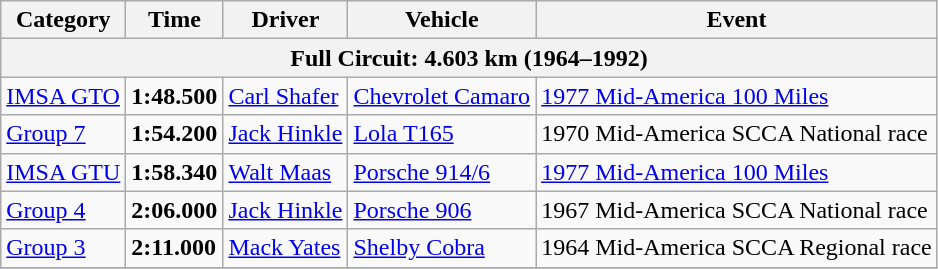<table class="wikitable">
<tr>
<th>Category</th>
<th>Time</th>
<th>Driver</th>
<th>Vehicle</th>
<th>Event</th>
</tr>
<tr>
<th colspan=5>Full Circuit: 4.603 km (1964–1992)</th>
</tr>
<tr>
<td><a href='#'>IMSA GTO</a></td>
<td><strong>1:48.500</strong></td>
<td><a href='#'>Carl Shafer</a></td>
<td><a href='#'>Chevrolet Camaro</a></td>
<td><a href='#'>1977 Mid-America 100 Miles</a></td>
</tr>
<tr>
<td><a href='#'>Group 7</a></td>
<td><strong>1:54.200</strong></td>
<td><a href='#'>Jack Hinkle</a></td>
<td><a href='#'>Lola T165</a></td>
<td>1970 Mid-America SCCA National race</td>
</tr>
<tr>
<td><a href='#'>IMSA GTU</a></td>
<td><strong>1:58.340</strong></td>
<td><a href='#'>Walt Maas</a></td>
<td><a href='#'>Porsche 914/6</a></td>
<td><a href='#'>1977 Mid-America 100 Miles</a></td>
</tr>
<tr>
<td><a href='#'>Group 4</a></td>
<td><strong>2:06.000</strong></td>
<td><a href='#'>Jack Hinkle</a></td>
<td><a href='#'>Porsche 906</a></td>
<td>1967 Mid-America SCCA National race</td>
</tr>
<tr>
<td><a href='#'>Group 3</a></td>
<td><strong>2:11.000</strong></td>
<td><a href='#'>Mack Yates</a></td>
<td><a href='#'>Shelby Cobra</a></td>
<td>1964 Mid-America SCCA Regional race</td>
</tr>
<tr>
</tr>
</table>
